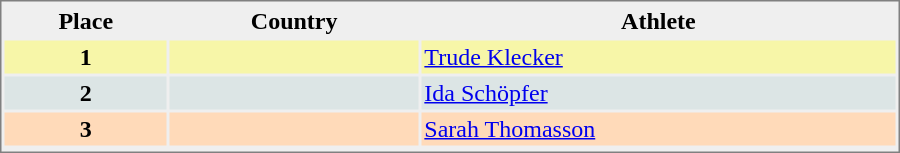<table style="border-style:solid;border-width:1px;border-color:#808080;background-color:#EFEFEF" cellspacing="2" cellpadding="2" width="600">
<tr bgcolor="#EFEFEF">
<th>Place</th>
<th>Country</th>
<th>Athlete</th>
</tr>
<tr align="center" valign="top" bgcolor="#F7F6A8">
<th>1</th>
<td align=left></td>
<td align="left"><a href='#'>Trude Klecker</a></td>
</tr>
<tr align="center" valign="top" bgcolor="#DCE5E5">
<th>2</th>
<td align=left></td>
<td align="left"><a href='#'>Ida Schöpfer</a></td>
</tr>
<tr align="center" valign="top" bgcolor="#FFDAB9">
<th>3</th>
<td align=left></td>
<td align="left"><a href='#'>Sarah Thomasson</a></td>
</tr>
<tr align="center" valign="top" bgcolor="#FFFFFF">
</tr>
</table>
